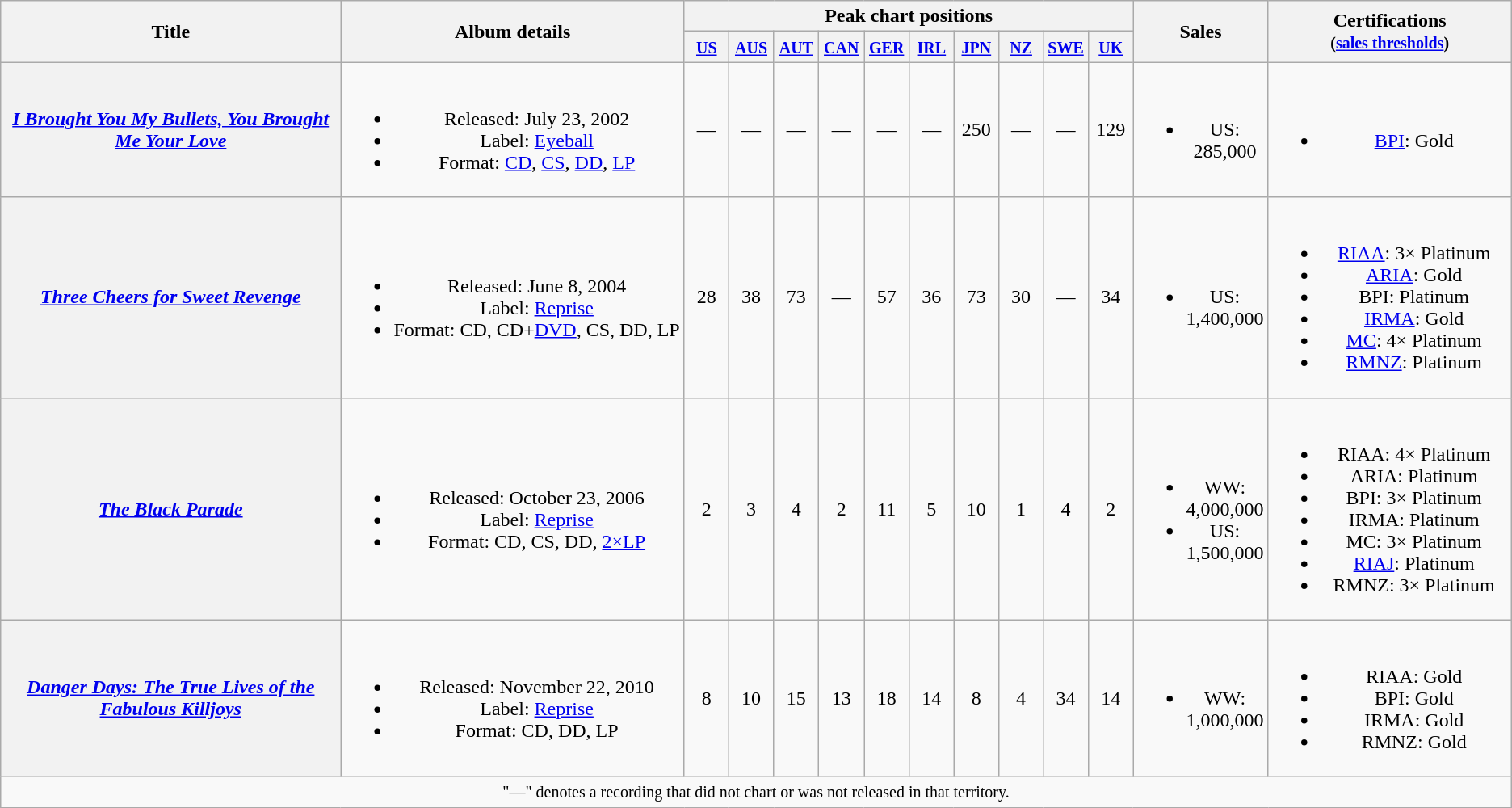<table class="wikitable plainrowheaders" style="text-align:center">
<tr>
<th rowspan="2" style="width:18em;">Title</th>
<th rowspan="2" style="width:18em;">Album details</th>
<th colspan="10">Peak chart positions</th>
<th rowspan="2">Sales</th>
<th rowspan="2" style="width:12.5em;">Certifications<br><small>(<a href='#'>sales thresholds</a>)</small></th>
</tr>
<tr>
<th style="width:30px"><small><a href='#'>US</a><br></small></th>
<th style="width:30px"><small><a href='#'>AUS</a><br></small></th>
<th style="width:30px"><small><a href='#'>AUT</a><br></small></th>
<th style="width:30px"><small><a href='#'>CAN</a><br></small></th>
<th style="width:30px"><small><a href='#'>GER</a><br></small></th>
<th style="width:30px"><small><a href='#'>IRL</a><br></small></th>
<th style="width:30px"><small><a href='#'>JPN</a><br></small></th>
<th style="width:30px"><small><a href='#'>NZ</a><br></small></th>
<th style="width:30px"><small><a href='#'>SWE</a><br></small></th>
<th style="width:30px"><small><a href='#'>UK</a><br></small></th>
</tr>
<tr>
<th scope="row"><em><a href='#'>I Brought You My Bullets, You Brought Me Your Love</a></em></th>
<td><br><ul><li>Released: July 23, 2002</li><li>Label: <a href='#'>Eyeball</a></li><li>Format: <a href='#'>CD</a>, <a href='#'>CS</a>, <a href='#'>DD</a>, <a href='#'>LP</a></li></ul></td>
<td>—</td>
<td>—</td>
<td>—</td>
<td>—</td>
<td>—</td>
<td>—</td>
<td>250</td>
<td>—</td>
<td>—</td>
<td>129</td>
<td><br><ul><li>US: 285,000</li></ul></td>
<td><br><ul><li><a href='#'>BPI</a>: Gold</li></ul></td>
</tr>
<tr>
<th scope="row"><em><a href='#'>Three Cheers for Sweet Revenge</a></em></th>
<td><br><ul><li>Released: June 8, 2004</li><li>Label: <a href='#'>Reprise</a></li><li>Format: CD, CD+<a href='#'>DVD</a>, CS, DD, LP</li></ul></td>
<td>28</td>
<td>38</td>
<td>73</td>
<td>—</td>
<td>57</td>
<td>36</td>
<td>73</td>
<td>30</td>
<td>—</td>
<td>34</td>
<td><br><ul><li>US: 1,400,000</li></ul></td>
<td><br><ul><li><a href='#'>RIAA</a>: 3× Platinum</li><li><a href='#'>ARIA</a>: Gold</li><li>BPI: Platinum</li><li><a href='#'>IRMA</a>: Gold</li><li><a href='#'>MC</a>: 4× Platinum</li><li><a href='#'>RMNZ</a>: Platinum</li></ul></td>
</tr>
<tr>
<th scope="row"><em><a href='#'>The Black Parade</a></em></th>
<td><br><ul><li>Released: October 23, 2006</li><li>Label: <a href='#'>Reprise</a></li><li>Format: CD, CS, DD, <a href='#'>2×LP</a></li></ul></td>
<td>2</td>
<td>3</td>
<td>4</td>
<td>2</td>
<td>11</td>
<td>5</td>
<td>10</td>
<td>1</td>
<td>4</td>
<td>2</td>
<td><br><ul><li>WW: 4,000,000</li><li>US: 1,500,000</li></ul></td>
<td><br><ul><li>RIAA: 4× Platinum</li><li>ARIA: Platinum</li><li>BPI: 3× Platinum</li><li>IRMA: Platinum</li><li>MC: 3× Platinum</li><li><a href='#'>RIAJ</a>: Platinum</li><li>RMNZ: 3× Platinum</li></ul></td>
</tr>
<tr>
<th scope="row"><em><a href='#'>Danger Days: The True Lives of the Fabulous Killjoys</a></em></th>
<td><br><ul><li>Released: November 22, 2010</li><li>Label: <a href='#'>Reprise</a></li><li>Format: CD, DD, LP</li></ul></td>
<td>8</td>
<td>10</td>
<td>15</td>
<td>13</td>
<td>18</td>
<td>14</td>
<td>8</td>
<td>4</td>
<td>34</td>
<td>14</td>
<td><br><ul><li>WW: 1,000,000</li></ul></td>
<td><br><ul><li>RIAA: Gold</li><li>BPI: Gold</li><li>IRMA: Gold</li><li>RMNZ: Gold</li></ul></td>
</tr>
<tr>
<td colspan="15"><small>"—" denotes a recording that did not chart or was not released in that territory.</small></td>
</tr>
</table>
